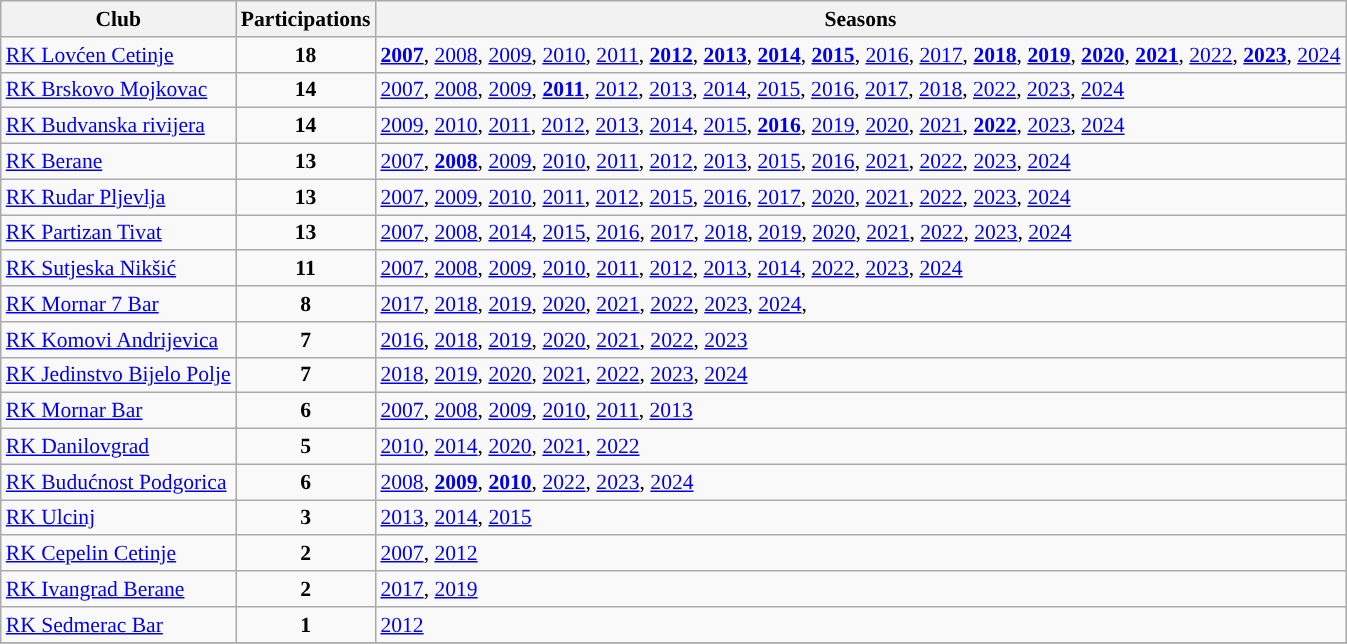<table class="wikitable" style="font-size:90%">
<tr>
<th>Club</th>
<th>Participations</th>
<th>Seasons</th>
</tr>
<tr>
<td><a href='#'>RK Lovćen Cetinje</a></td>
<td align=center><strong>18</strong></td>
<td><strong><a href='#'>2007</a></strong>, <a href='#'>2008</a>, <a href='#'>2009</a>, <a href='#'>2010</a>, <a href='#'>2011</a>, <strong><a href='#'>2012</a></strong>, <strong><a href='#'>2013</a></strong>, <strong><a href='#'>2014</a></strong>, <strong><a href='#'>2015</a></strong>, <a href='#'>2016</a>, <a href='#'>2017</a>, <strong><a href='#'>2018</a></strong>, <strong><a href='#'>2019</a></strong>, <strong><a href='#'>2020</a></strong>, <strong><a href='#'>2021</a></strong>, <a href='#'>2022</a>, <strong><a href='#'>2023</a></strong>, <a href='#'>2024</a></td>
</tr>
<tr>
<td><a href='#'>RK Brskovo Mojkovac</a></td>
<td align=center><strong>14</strong></td>
<td><a href='#'>2007</a>, <a href='#'>2008</a>, <a href='#'>2009</a>, <strong><a href='#'>2011</a></strong>, <a href='#'>2012</a>, <a href='#'>2013</a>, <a href='#'>2014</a>, <a href='#'>2015</a>, <a href='#'>2016</a>, <a href='#'>2017</a>, <a href='#'>2018</a>, <a href='#'>2022</a>, <a href='#'>2023</a>, <a href='#'>2024</a></td>
</tr>
<tr>
<td><a href='#'>RK Budvanska rivijera</a></td>
<td align=center><strong>14</strong></td>
<td><a href='#'>2009</a>, <a href='#'>2010</a>, <a href='#'>2011</a>, <a href='#'>2012</a>, <a href='#'>2013</a>, <a href='#'>2014</a>, <a href='#'>2015</a>, <strong><a href='#'>2016</a></strong>, <a href='#'>2019</a>, <a href='#'>2020</a>, <a href='#'>2021</a>, <strong><a href='#'>2022</a></strong>, <a href='#'>2023</a>, <a href='#'>2024</a></td>
</tr>
<tr>
<td><a href='#'>RK Berane</a></td>
<td align=center><strong>13</strong></td>
<td><a href='#'>2007</a>, <strong><a href='#'>2008</a></strong>, <a href='#'>2009</a>, <a href='#'>2010</a>, <a href='#'>2011</a>, <a href='#'>2012</a>, <a href='#'>2013</a>, <a href='#'>2015</a>, <a href='#'>2016</a>, <a href='#'>2021</a>, <a href='#'>2022</a>, <a href='#'>2023</a>, <a href='#'>2024</a></td>
</tr>
<tr>
<td><a href='#'>RK Rudar Pljevlja</a></td>
<td align=center><strong>13</strong></td>
<td><a href='#'>2007</a>, <a href='#'>2009</a>, <a href='#'>2010</a>, <a href='#'>2011</a>, <a href='#'>2012</a>, <a href='#'>2015</a>, <a href='#'>2016</a>, <a href='#'>2017</a>, <a href='#'>2020</a>, <a href='#'>2021</a>, <a href='#'>2022</a>, <a href='#'>2023</a>, <a href='#'>2024</a></td>
</tr>
<tr>
<td><a href='#'>RK Partizan Tivat</a></td>
<td align=center><strong>13</strong></td>
<td><a href='#'>2007</a>, <a href='#'>2008</a>, <a href='#'>2014</a>, <a href='#'>2015</a>, <a href='#'>2016</a>, <a href='#'>2017</a>, <a href='#'>2018</a>, <a href='#'>2019</a>, <a href='#'>2020</a>, <a href='#'>2021</a>, <a href='#'>2022</a>, <a href='#'>2023</a>, <a href='#'>2024</a></td>
</tr>
<tr>
<td><a href='#'>RK Sutjeska Nikšić</a></td>
<td align=center><strong>11</strong></td>
<td><a href='#'>2007</a>, <a href='#'>2008</a>, <a href='#'>2009</a>, <a href='#'>2010</a>, <a href='#'>2011</a>, <a href='#'>2012</a>, <a href='#'>2013</a>, <a href='#'>2014</a>, <a href='#'>2022</a>, <a href='#'>2023</a>, <a href='#'>2024</a></td>
</tr>
<tr>
<td><a href='#'>RK Mornar 7 Bar</a></td>
<td align=center><strong>8</strong></td>
<td><a href='#'>2017</a>, <a href='#'>2018</a>, <a href='#'>2019</a>, <a href='#'>2020</a>, <a href='#'>2021</a>, <a href='#'>2022</a>, <a href='#'>2023</a>, <a href='#'>2024</a>,</td>
</tr>
<tr>
<td><a href='#'>RK Komovi Andrijevica</a></td>
<td align=center><strong>7</strong></td>
<td><a href='#'>2016</a>, <a href='#'>2018</a>, <a href='#'>2019</a>, <a href='#'>2020</a>, <a href='#'>2021</a>, <a href='#'>2022</a>, <a href='#'>2023</a></td>
</tr>
<tr>
<td><a href='#'>RK Jedinstvo Bijelo Polje</a></td>
<td align=center><strong>7</strong></td>
<td><a href='#'>2018</a>, <a href='#'>2019</a>, <a href='#'>2020</a>, <a href='#'>2021</a>, <a href='#'>2022</a>, <a href='#'>2023</a>, <a href='#'>2024</a></td>
</tr>
<tr>
<td><a href='#'>RK Mornar Bar</a></td>
<td align=center><strong>6</strong></td>
<td><a href='#'>2007</a>, <a href='#'>2008</a>, <a href='#'>2009</a>, <a href='#'>2010</a>, <a href='#'>2011</a>, <a href='#'>2013</a></td>
</tr>
<tr>
<td><a href='#'>RK Danilovgrad</a></td>
<td align=center><strong>5</strong></td>
<td><a href='#'>2010</a>, <a href='#'>2014</a>, <a href='#'>2020</a>, <a href='#'>2021</a>, <a href='#'>2022</a></td>
</tr>
<tr>
<td><a href='#'>RK Budućnost Podgorica</a></td>
<td align=center><strong>6</strong></td>
<td><a href='#'>2008</a>, <strong><a href='#'>2009</a></strong>, <strong><a href='#'>2010</a></strong>, <a href='#'>2022</a>, <a href='#'>2023</a>, <a href='#'>2024</a></td>
</tr>
<tr>
<td><a href='#'>RK Ulcinj</a></td>
<td align=center><strong>3</strong></td>
<td><a href='#'>2013</a>, <a href='#'>2014</a>, <a href='#'>2015</a></td>
</tr>
<tr>
<td><a href='#'>RK Cepelin Cetinje</a></td>
<td align=center><strong>2</strong></td>
<td><a href='#'>2007</a>, <a href='#'>2012</a></td>
</tr>
<tr>
<td><a href='#'>RK Ivangrad Berane</a></td>
<td align=center><strong>2</strong></td>
<td><a href='#'>2017</a>, <a href='#'>2019</a></td>
</tr>
<tr>
<td><a href='#'>RK Sedmerac Bar</a></td>
<td align=center><strong>1</strong></td>
<td><a href='#'>2012</a></td>
</tr>
<tr>
</tr>
</table>
